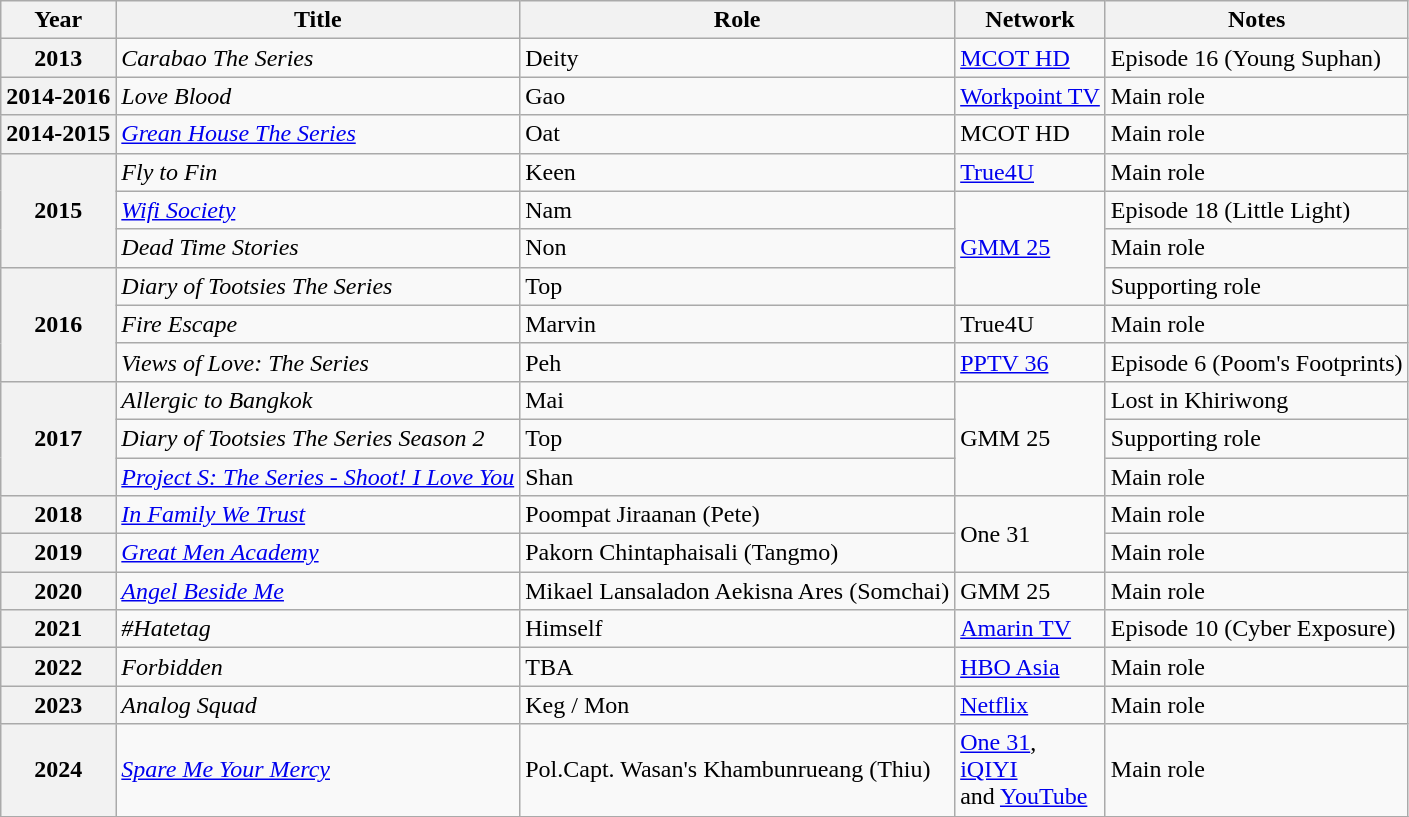<table class="wikitable plainrowheaders sortable">
<tr>
<th scope="col">Year</th>
<th scope="col">Title</th>
<th scope="col">Role</th>
<th scope="col">Network</th>
<th class="unsortable">Notes</th>
</tr>
<tr>
<th scope="row">2013</th>
<td><em>Carabao The Series</em></td>
<td>Deity</td>
<td><a href='#'>MCOT HD</a></td>
<td>Episode 16 (Young Suphan)</td>
</tr>
<tr>
<th scope="row">2014-2016</th>
<td><em>Love Blood</em></td>
<td>Gao</td>
<td><a href='#'>Workpoint TV</a></td>
<td>Main role</td>
</tr>
<tr>
<th scope="row">2014-2015</th>
<td><em><a href='#'>Grean House The Series</a></em></td>
<td>Oat</td>
<td>MCOT HD</td>
<td>Main role</td>
</tr>
<tr>
<th scope="row"; rowspan="3">2015</th>
<td><em>Fly to Fin</em></td>
<td>Keen</td>
<td><a href='#'>True4U</a></td>
<td>Main role</td>
</tr>
<tr>
<td><em><a href='#'>Wifi Society</a></em></td>
<td>Nam</td>
<td rowspan="3"><a href='#'>GMM 25</a></td>
<td>Episode 18 (Little Light)</td>
</tr>
<tr>
<td><em>Dead Time Stories</em></td>
<td>Non</td>
<td>Main role</td>
</tr>
<tr>
<th scope="row"; rowspan="3">2016</th>
<td><em>Diary of Tootsies The Series</em></td>
<td>Top</td>
<td>Supporting role</td>
</tr>
<tr>
<td><em>Fire Escape</em></td>
<td>Marvin</td>
<td>True4U</td>
<td>Main role</td>
</tr>
<tr>
<td><em>Views of Love: The Series</em></td>
<td>Peh</td>
<td><a href='#'>PPTV 36</a></td>
<td>Episode 6 (Poom's Footprints)</td>
</tr>
<tr>
<th scope="row"; rowspan="3">2017</th>
<td><em>Allergic to Bangkok</em></td>
<td>Mai</td>
<td rowspan="3">GMM 25</td>
<td>Lost in Khiriwong</td>
</tr>
<tr>
<td><em>Diary of Tootsies The Series Season 2</em></td>
<td>Top</td>
<td>Supporting role</td>
</tr>
<tr>
<td><em><a href='#'>Project S: The Series - Shoot! I Love You</a></em></td>
<td>Shan</td>
<td>Main role</td>
</tr>
<tr>
<th scope="row">2018</th>
<td><em><a href='#'>In Family We Trust</a></em></td>
<td>Poompat Jiraanan (Pete)</td>
<td rowspan="2">One 31</td>
<td>Main role</td>
</tr>
<tr>
<th scope="row">2019</th>
<td><em><a href='#'>Great Men Academy</a></em></td>
<td>Pakorn Chintaphaisali (Tangmo)</td>
<td>Main role</td>
</tr>
<tr>
<th scope="row">2020</th>
<td><em><a href='#'>Angel Beside Me</a></em></td>
<td>Mikael Lansaladon Aekisna Ares (Somchai)</td>
<td>GMM 25</td>
<td>Main role</td>
</tr>
<tr>
<th scope="row">2021</th>
<td><em>#Hatetag</em></td>
<td>Himself</td>
<td><a href='#'>Amarin TV</a></td>
<td>Episode 10 (Cyber Exposure)</td>
</tr>
<tr>
<th scope="row">2022</th>
<td><em>Forbidden</em></td>
<td>TBA</td>
<td><a href='#'>HBO Asia</a></td>
<td>Main role</td>
</tr>
<tr>
<th scope="row">2023</th>
<td><em>Analog Squad</em></td>
<td>Keg / Mon</td>
<td><a href='#'>Netflix</a></td>
<td>Main role</td>
</tr>
<tr>
<th scope="row">2024</th>
<td><em><a href='#'>Spare Me Your Mercy</a></em></td>
<td>Pol.Capt. Wasan's Khambunrueang (Thiu)</td>
<td><a href='#'>One 31</a>,<br><a href='#'>iQIYI</a><br>and <a href='#'>YouTube</a></td>
<td>Main role</td>
</tr>
<tr>
</tr>
</table>
